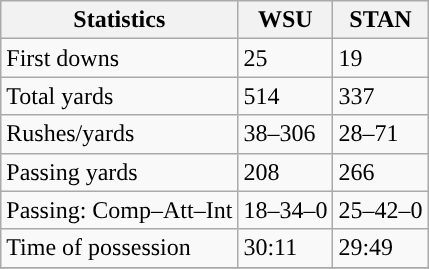<table class="wikitable" style="float: left;">
<tr>
<th>Statistics</th>
<th>WSU</th>
<th>STAN</th>
</tr>
<tr>
<td>First downs</td>
<td>25</td>
<td>19</td>
</tr>
<tr>
<td>Total yards</td>
<td>514</td>
<td>337</td>
</tr>
<tr>
<td>Rushes/yards</td>
<td>38–306</td>
<td>28–71</td>
</tr>
<tr>
<td>Passing yards</td>
<td>208</td>
<td>266</td>
</tr>
<tr>
<td>Passing: Comp–Att–Int</td>
<td>18–34–0</td>
<td>25–42–0</td>
</tr>
<tr>
<td>Time of possession</td>
<td>30:11</td>
<td>29:49</td>
</tr>
<tr>
</tr>
</table>
